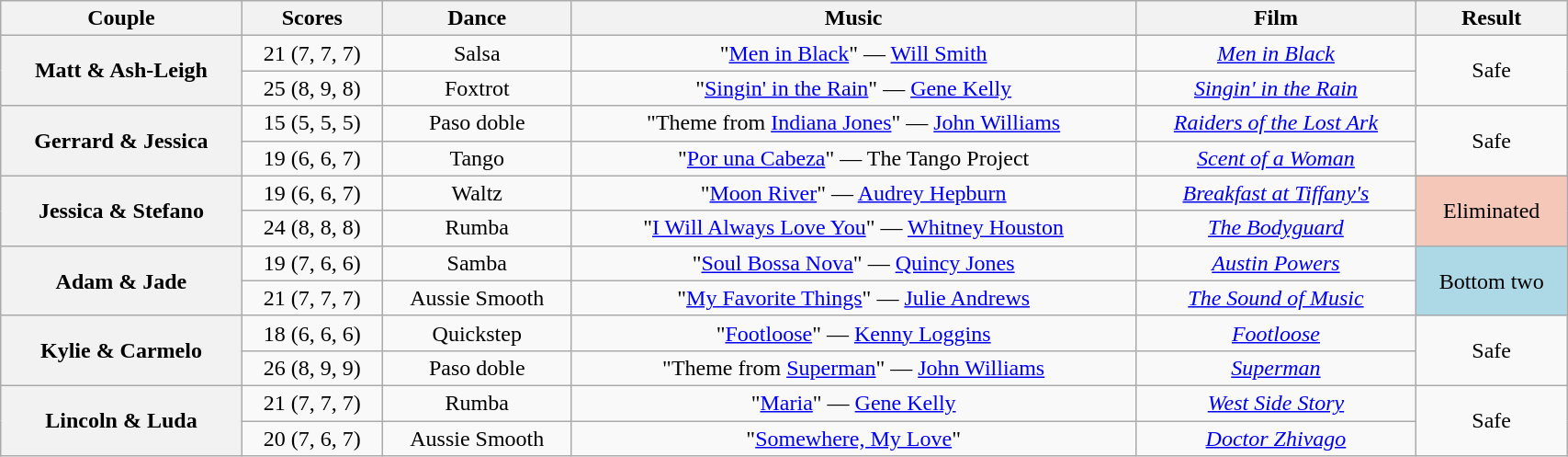<table class="wikitable sortable" style="text-align:center; width: 90%">
<tr>
<th scope="col">Couple</th>
<th scope="col">Scores</th>
<th scope="col">Dance</th>
<th scope="col" class="unsortable">Music</th>
<th scope="col" class="unsortable">Film</th>
<th scope="col" class="unsortable">Result</th>
</tr>
<tr>
<th scope="row" rowspan="2">Matt & Ash-Leigh</th>
<td>21 (7, 7, 7)</td>
<td>Salsa</td>
<td>"<a href='#'>Men in Black</a>" — <a href='#'>Will Smith</a></td>
<td><a href='#'><em>Men in Black</em></a></td>
<td rowspan="2">Safe</td>
</tr>
<tr>
<td>25 (8, 9, 8)</td>
<td>Foxtrot</td>
<td>"<a href='#'>Singin' in the Rain</a>" — <a href='#'>Gene Kelly</a></td>
<td><em><a href='#'>Singin' in the Rain</a></em></td>
</tr>
<tr>
<th scope="row" rowspan="2">Gerrard & Jessica</th>
<td>15 (5, 5, 5)</td>
<td>Paso doble</td>
<td>"Theme from <a href='#'>Indiana Jones</a>" — <a href='#'>John Williams</a></td>
<td><em><a href='#'>Raiders of the Lost Ark</a></em></td>
<td rowspan="2">Safe</td>
</tr>
<tr>
<td>19 (6, 6, 7)</td>
<td>Tango</td>
<td>"<a href='#'>Por una Cabeza</a>" — The Tango Project</td>
<td><a href='#'><em>Scent of a Woman</em></a></td>
</tr>
<tr>
<th scope="row" rowspan="2">Jessica & Stefano</th>
<td>19 (6, 6, 7)</td>
<td>Waltz</td>
<td>"<a href='#'>Moon River</a>" — <a href='#'>Audrey Hepburn</a></td>
<td><a href='#'><em>Breakfast at Tiffany's</em></a></td>
<td rowspan="2" bgcolor="f4c7b8">Eliminated</td>
</tr>
<tr>
<td>24 (8, 8, 8)</td>
<td>Rumba</td>
<td>"<a href='#'>I Will Always Love You</a>" — <a href='#'>Whitney Houston</a></td>
<td><a href='#'><em>The Bodyguard</em></a></td>
</tr>
<tr>
<th scope="row" rowspan="2">Adam & Jade</th>
<td>19 (7, 6, 6)</td>
<td>Samba</td>
<td>"<a href='#'>Soul Bossa Nova</a>" — <a href='#'>Quincy Jones</a></td>
<td><em><a href='#'>Austin Powers</a></em></td>
<td rowspan="2" bgcolor="lightblue">Bottom two</td>
</tr>
<tr>
<td>21 (7, 7, 7)</td>
<td>Aussie Smooth</td>
<td>"<a href='#'>My Favorite Things</a>" — <a href='#'>Julie Andrews</a></td>
<td><a href='#'><em>The Sound of Music</em></a></td>
</tr>
<tr>
<th scope="row" rowspan="2">Kylie & Carmelo</th>
<td>18 (6, 6, 6)</td>
<td>Quickstep</td>
<td>"<a href='#'>Footloose</a>" — <a href='#'>Kenny Loggins</a></td>
<td><a href='#'><em>Footloose</em></a></td>
<td rowspan="2">Safe</td>
</tr>
<tr>
<td>26 (8, 9, 9)</td>
<td>Paso doble</td>
<td>"Theme from <a href='#'>Superman</a>" — <a href='#'>John Williams</a></td>
<td><em><a href='#'>Superman</a></em></td>
</tr>
<tr>
<th scope="row" rowspan="2">Lincoln & Luda</th>
<td>21 (7, 7, 7)</td>
<td>Rumba</td>
<td>"<a href='#'>Maria</a>" — <a href='#'>Gene Kelly</a></td>
<td><a href='#'><em>West Side Story</em></a></td>
<td rowspan="2">Safe</td>
</tr>
<tr>
<td>20 (7, 6, 7)</td>
<td>Aussie Smooth</td>
<td>"<a href='#'>Somewhere, My Love</a>"</td>
<td><a href='#'><em>Doctor Zhivago</em></a></td>
</tr>
</table>
